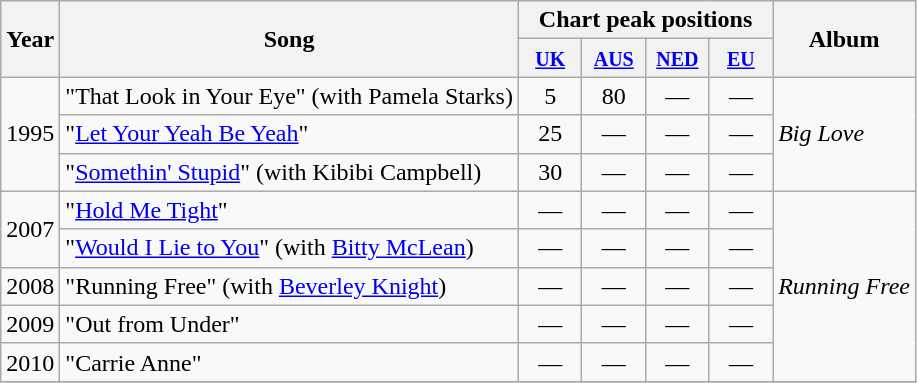<table class="wikitable">
<tr>
<th rowspan="2">Year</th>
<th rowspan="2">Song</th>
<th colspan="4">Chart peak positions</th>
<th rowspan="2">Album</th>
</tr>
<tr>
<th width="35"><small> <a href='#'>UK</a></small><br></th>
<th width="35"><small> <a href='#'>AUS</a></small><br></th>
<th width="35"><small> <a href='#'>NED</a></small><br></th>
<th width="35"><small> <a href='#'>EU</a></small><br></th>
</tr>
<tr>
<td rowspan="3">1995</td>
<td>"That Look in Your Eye" (with Pamela Starks)</td>
<td align="center">5</td>
<td align="center">80</td>
<td align="center">—</td>
<td align="center">—</td>
<td rowspan="3"><em>Big Love</em></td>
</tr>
<tr>
<td>"<a href='#'>Let Your Yeah Be Yeah</a>"</td>
<td align="center">25</td>
<td align="center">—</td>
<td align="center">—</td>
<td align="center">—</td>
</tr>
<tr>
<td>"<a href='#'>Somethin' Stupid</a>" (with Kibibi Campbell)</td>
<td align="center">30</td>
<td align="center">—</td>
<td align="center">—</td>
<td align="center">—</td>
</tr>
<tr>
<td rowspan="2">2007</td>
<td>"<a href='#'>Hold Me Tight</a>"</td>
<td align="center">—</td>
<td align="center">—</td>
<td align="center">—</td>
<td align="center">—</td>
<td rowspan="5"><em>Running Free</em></td>
</tr>
<tr>
<td>"<a href='#'>Would I Lie to You</a>" (with <a href='#'>Bitty McLean</a>)</td>
<td align="center">—</td>
<td align="center">—</td>
<td align="center">—</td>
<td align="center">—</td>
</tr>
<tr>
<td>2008</td>
<td>"Running Free"  (with <a href='#'>Beverley Knight</a>)</td>
<td align="center">—</td>
<td align="center">—</td>
<td align="center">—</td>
<td align="center">—</td>
</tr>
<tr>
<td>2009</td>
<td>"Out from Under"</td>
<td align="center">—</td>
<td align="center">—</td>
<td align="center">—</td>
<td align="center">—</td>
</tr>
<tr>
<td>2010</td>
<td>"Carrie Anne"</td>
<td align="center">—</td>
<td align="center">—</td>
<td align="center">—</td>
<td align="center">—</td>
</tr>
<tr>
</tr>
</table>
